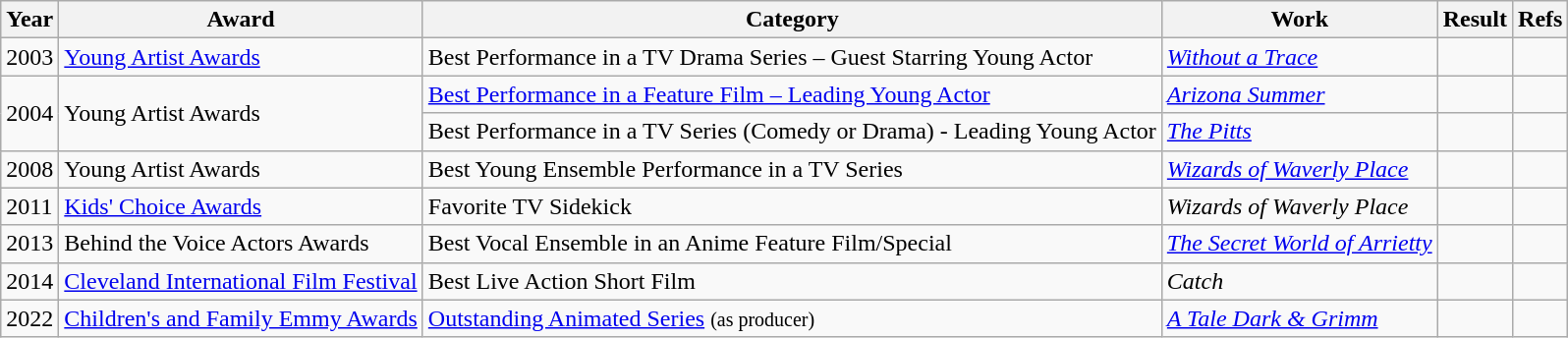<table class="wikitable">
<tr>
<th>Year</th>
<th>Award</th>
<th>Category</th>
<th>Work</th>
<th>Result</th>
<th>Refs</th>
</tr>
<tr>
<td>2003</td>
<td><a href='#'>Young Artist Awards</a></td>
<td>Best Performance in a TV Drama Series – Guest Starring Young Actor</td>
<td><em><a href='#'>Without a Trace</a></em></td>
<td></td>
<td></td>
</tr>
<tr>
<td rowspan="2">2004</td>
<td rowspan="2">Young Artist Awards</td>
<td><a href='#'>Best Performance in a Feature Film – Leading Young Actor</a></td>
<td><em><a href='#'>Arizona Summer</a></em></td>
<td></td>
<td></td>
</tr>
<tr>
<td>Best Performance in a TV Series (Comedy or Drama) - Leading Young Actor</td>
<td><em><a href='#'>The Pitts</a></em></td>
<td></td>
<td></td>
</tr>
<tr>
<td>2008</td>
<td>Young Artist Awards</td>
<td>Best Young Ensemble Performance in a TV Series</td>
<td><em><a href='#'>Wizards of Waverly Place</a></em></td>
<td></td>
<td></td>
</tr>
<tr>
<td>2011</td>
<td><a href='#'>Kids' Choice Awards</a></td>
<td>Favorite TV Sidekick</td>
<td><em>Wizards of Waverly Place</em></td>
<td></td>
<td style="text-align:center;"></td>
</tr>
<tr>
<td>2013</td>
<td>Behind the Voice Actors Awards</td>
<td>Best Vocal Ensemble in an Anime Feature Film/Special</td>
<td><em><a href='#'>The Secret World of Arrietty</a></em></td>
<td></td>
<td></td>
</tr>
<tr>
<td>2014</td>
<td><a href='#'>Cleveland International Film Festival</a></td>
<td>Best Live Action Short Film</td>
<td><em>Catch</em></td>
<td></td>
<td></td>
</tr>
<tr>
<td>2022</td>
<td><a href='#'>Children's and Family Emmy Awards</a></td>
<td><a href='#'>Outstanding Animated Series</a> <small>(as producer)</small></td>
<td><em><a href='#'>A Tale Dark & Grimm</a></em></td>
<td></td>
</tr>
</table>
